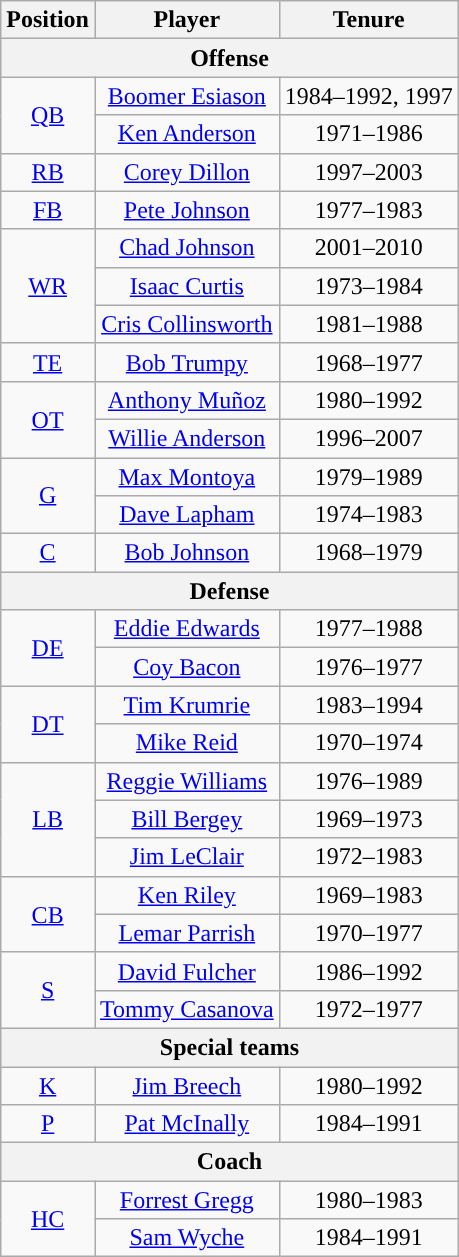<table class="wikitable" style="text-align: center;">
<tr>
<th scope="col">Position</th>
<th scope="col">Player</th>
<th scope="col">Tenure</th>
</tr>
<tr>
<th colspan="3">Offense</th>
</tr>
<tr>
<td rowspan="2"><a href='#'>QB</a></td>
<td><a href='#'>Boomer Esiason</a></td>
<td>1984–1992, 1997</td>
</tr>
<tr>
<td><a href='#'>Ken Anderson</a></td>
<td>1971–1986</td>
</tr>
<tr>
<td><a href='#'>RB</a></td>
<td><a href='#'>Corey Dillon</a></td>
<td>1997–2003</td>
</tr>
<tr>
<td><a href='#'>FB</a></td>
<td><a href='#'>Pete Johnson</a></td>
<td>1977–1983</td>
</tr>
<tr>
<td rowspan="3"><a href='#'>WR</a></td>
<td><a href='#'>Chad Johnson</a></td>
<td>2001–2010</td>
</tr>
<tr>
<td><a href='#'>Isaac Curtis</a></td>
<td>1973–1984</td>
</tr>
<tr>
<td><a href='#'>Cris Collinsworth</a></td>
<td>1981–1988</td>
</tr>
<tr>
<td><a href='#'>TE</a></td>
<td><a href='#'>Bob Trumpy</a></td>
<td>1968–1977</td>
</tr>
<tr>
<td rowspan="2"><a href='#'>OT</a></td>
<td><a href='#'>Anthony Muñoz</a></td>
<td>1980–1992</td>
</tr>
<tr>
<td><a href='#'>Willie Anderson</a></td>
<td>1996–2007</td>
</tr>
<tr>
<td rowspan="2"><a href='#'>G</a></td>
<td><a href='#'>Max Montoya</a></td>
<td>1979–1989</td>
</tr>
<tr>
<td><a href='#'>Dave Lapham</a></td>
<td>1974–1983</td>
</tr>
<tr>
<td><a href='#'>C</a></td>
<td><a href='#'>Bob Johnson</a></td>
<td>1968–1979</td>
</tr>
<tr>
<th colspan="3">Defense</th>
</tr>
<tr>
<td rowspan="2"><a href='#'>DE</a></td>
<td><a href='#'>Eddie Edwards</a></td>
<td>1977–1988</td>
</tr>
<tr>
<td><a href='#'>Coy Bacon</a></td>
<td>1976–1977</td>
</tr>
<tr>
<td rowspan="2"><a href='#'>DT</a></td>
<td><a href='#'>Tim Krumrie</a></td>
<td>1983–1994</td>
</tr>
<tr>
<td><a href='#'>Mike Reid</a></td>
<td>1970–1974</td>
</tr>
<tr>
<td rowspan="3"><a href='#'>LB</a></td>
<td><a href='#'>Reggie Williams</a></td>
<td>1976–1989</td>
</tr>
<tr>
<td><a href='#'>Bill Bergey</a></td>
<td>1969–1973</td>
</tr>
<tr>
<td><a href='#'>Jim LeClair</a></td>
<td>1972–1983</td>
</tr>
<tr>
<td rowspan="2"><a href='#'>CB</a></td>
<td><a href='#'>Ken Riley</a></td>
<td>1969–1983</td>
</tr>
<tr>
<td><a href='#'>Lemar Parrish</a></td>
<td>1970–1977</td>
</tr>
<tr>
<td rowspan="2"><a href='#'>S</a></td>
<td><a href='#'>David Fulcher</a></td>
<td>1986–1992</td>
</tr>
<tr>
<td><a href='#'>Tommy Casanova</a></td>
<td>1972–1977</td>
</tr>
<tr>
<th colspan="3">Special teams</th>
</tr>
<tr>
<td><a href='#'>K</a></td>
<td><a href='#'>Jim Breech</a></td>
<td>1980–1992</td>
</tr>
<tr>
<td><a href='#'>P</a></td>
<td><a href='#'>Pat McInally</a></td>
<td>1984–1991</td>
</tr>
<tr>
<th colspan="3">Coach</th>
</tr>
<tr>
<td rowspan="2"><a href='#'>HC</a></td>
<td><a href='#'>Forrest Gregg</a></td>
<td>1980–1983</td>
</tr>
<tr>
<td><a href='#'>Sam Wyche</a></td>
<td>1984–1991</td>
</tr>
</table>
